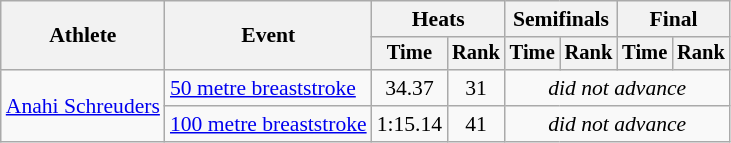<table class=wikitable style="text-align:center;font-size:90%">
<tr>
<th rowspan=2>Athlete</th>
<th rowspan=2>Event</th>
<th colspan=2>Heats</th>
<th colspan=2>Semifinals</th>
<th colspan=2>Final</th>
</tr>
<tr style="font-size:95%">
<th>Time</th>
<th>Rank</th>
<th>Time</th>
<th>Rank</th>
<th>Time</th>
<th>Rank</th>
</tr>
<tr>
<td rowspan=2><a href='#'>Anahi Schreuders</a></td>
<td align=left><a href='#'>50 metre breaststroke</a></td>
<td>34.37</td>
<td>31</td>
<td Colspan=4><em>did not advance</em></td>
</tr>
<tr>
<td align=left><a href='#'>100 metre breaststroke</a></td>
<td>1:15.14</td>
<td>41</td>
<td Colspan=4><em>did not advance</em></td>
</tr>
</table>
